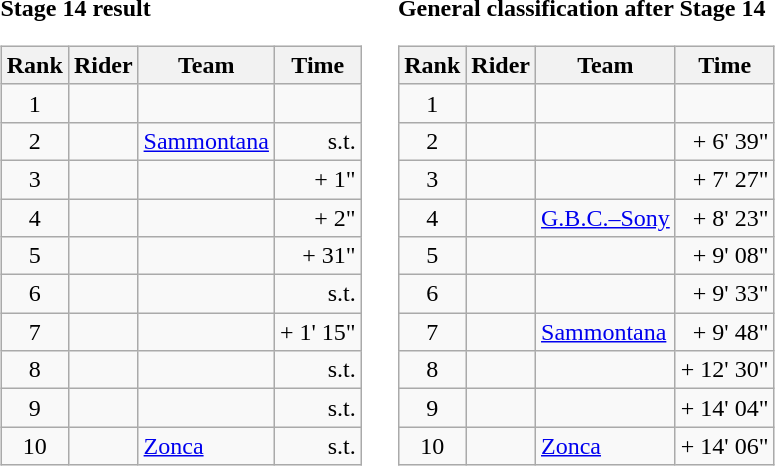<table>
<tr>
<td><strong>Stage 14 result</strong><br><table class="wikitable">
<tr>
<th scope="col">Rank</th>
<th scope="col">Rider</th>
<th scope="col">Team</th>
<th scope="col">Time</th>
</tr>
<tr>
<td style="text-align:center;">1</td>
<td></td>
<td></td>
<td style="text-align:right;"></td>
</tr>
<tr>
<td style="text-align:center;">2</td>
<td></td>
<td><a href='#'>Sammontana</a></td>
<td style="text-align:right;">s.t.</td>
</tr>
<tr>
<td style="text-align:center;">3</td>
<td></td>
<td></td>
<td style="text-align:right;">+ 1"</td>
</tr>
<tr>
<td style="text-align:center;">4</td>
<td></td>
<td></td>
<td style="text-align:right;">+ 2"</td>
</tr>
<tr>
<td style="text-align:center;">5</td>
<td></td>
<td></td>
<td style="text-align:right;">+ 31"</td>
</tr>
<tr>
<td style="text-align:center;">6</td>
<td></td>
<td></td>
<td style="text-align:right;">s.t.</td>
</tr>
<tr>
<td style="text-align:center;">7</td>
<td></td>
<td></td>
<td style="text-align:right;">+ 1' 15"</td>
</tr>
<tr>
<td style="text-align:center;">8</td>
<td></td>
<td></td>
<td style="text-align:right;">s.t.</td>
</tr>
<tr>
<td style="text-align:center;">9</td>
<td></td>
<td></td>
<td style="text-align:right;">s.t.</td>
</tr>
<tr>
<td style="text-align:center;">10</td>
<td></td>
<td><a href='#'>Zonca</a></td>
<td style="text-align:right;">s.t.</td>
</tr>
</table>
</td>
<td></td>
<td><strong>General classification after Stage 14</strong><br><table class="wikitable">
<tr>
<th scope="col">Rank</th>
<th scope="col">Rider</th>
<th scope="col">Team</th>
<th scope="col">Time</th>
</tr>
<tr>
<td style="text-align:center;">1</td>
<td></td>
<td></td>
<td style="text-align:right;"></td>
</tr>
<tr>
<td style="text-align:center;">2</td>
<td></td>
<td></td>
<td style="text-align:right;">+ 6' 39"</td>
</tr>
<tr>
<td style="text-align:center;">3</td>
<td></td>
<td></td>
<td style="text-align:right;">+ 7' 27"</td>
</tr>
<tr>
<td style="text-align:center;">4</td>
<td></td>
<td><a href='#'>G.B.C.–Sony</a></td>
<td style="text-align:right;">+ 8' 23"</td>
</tr>
<tr>
<td style="text-align:center;">5</td>
<td></td>
<td></td>
<td style="text-align:right;">+ 9' 08"</td>
</tr>
<tr>
<td style="text-align:center;">6</td>
<td></td>
<td></td>
<td style="text-align:right;">+ 9' 33"</td>
</tr>
<tr>
<td style="text-align:center;">7</td>
<td></td>
<td><a href='#'>Sammontana</a></td>
<td style="text-align:right;">+ 9' 48"</td>
</tr>
<tr>
<td style="text-align:center;">8</td>
<td></td>
<td></td>
<td style="text-align:right;">+ 12' 30"</td>
</tr>
<tr>
<td style="text-align:center;">9</td>
<td></td>
<td></td>
<td style="text-align:right;">+ 14' 04"</td>
</tr>
<tr>
<td style="text-align:center;">10</td>
<td></td>
<td><a href='#'>Zonca</a></td>
<td style="text-align:right;">+ 14' 06"</td>
</tr>
</table>
</td>
</tr>
</table>
